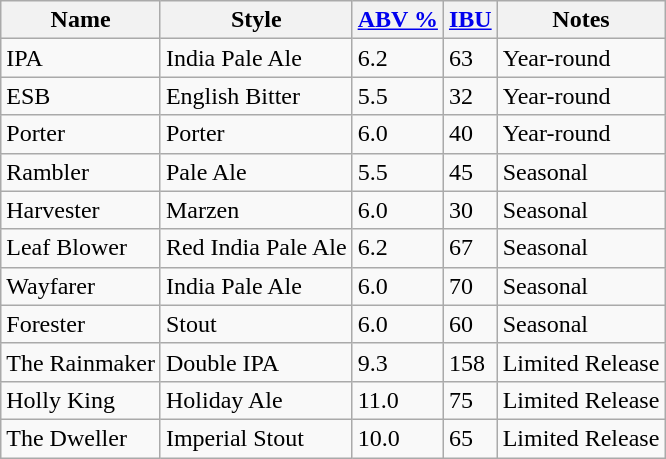<table class="wikitable sortable">
<tr>
<th>Name</th>
<th>Style</th>
<th><a href='#'>ABV %</a></th>
<th><a href='#'>IBU</a></th>
<th>Notes</th>
</tr>
<tr>
<td>IPA</td>
<td>India Pale Ale</td>
<td>6.2</td>
<td>63</td>
<td>Year-round</td>
</tr>
<tr>
<td>ESB</td>
<td>English Bitter</td>
<td>5.5</td>
<td>32</td>
<td>Year-round</td>
</tr>
<tr>
<td>Porter</td>
<td>Porter</td>
<td>6.0</td>
<td>40</td>
<td>Year-round</td>
</tr>
<tr>
<td>Rambler</td>
<td>Pale Ale</td>
<td>5.5</td>
<td>45</td>
<td>Seasonal</td>
</tr>
<tr>
<td>Harvester</td>
<td>Marzen</td>
<td>6.0</td>
<td>30</td>
<td>Seasonal</td>
</tr>
<tr>
<td>Leaf Blower</td>
<td>Red India Pale Ale</td>
<td>6.2</td>
<td>67</td>
<td>Seasonal</td>
</tr>
<tr>
<td>Wayfarer</td>
<td>India Pale Ale</td>
<td>6.0</td>
<td>70</td>
<td>Seasonal</td>
</tr>
<tr>
<td>Forester</td>
<td>Stout</td>
<td>6.0</td>
<td>60</td>
<td>Seasonal</td>
</tr>
<tr>
<td>The Rainmaker</td>
<td>Double IPA</td>
<td>9.3</td>
<td>158</td>
<td>Limited Release</td>
</tr>
<tr>
<td>Holly King</td>
<td>Holiday Ale</td>
<td>11.0</td>
<td>75</td>
<td>Limited Release</td>
</tr>
<tr>
<td>The Dweller</td>
<td>Imperial Stout</td>
<td>10.0</td>
<td>65</td>
<td>Limited Release</td>
</tr>
</table>
